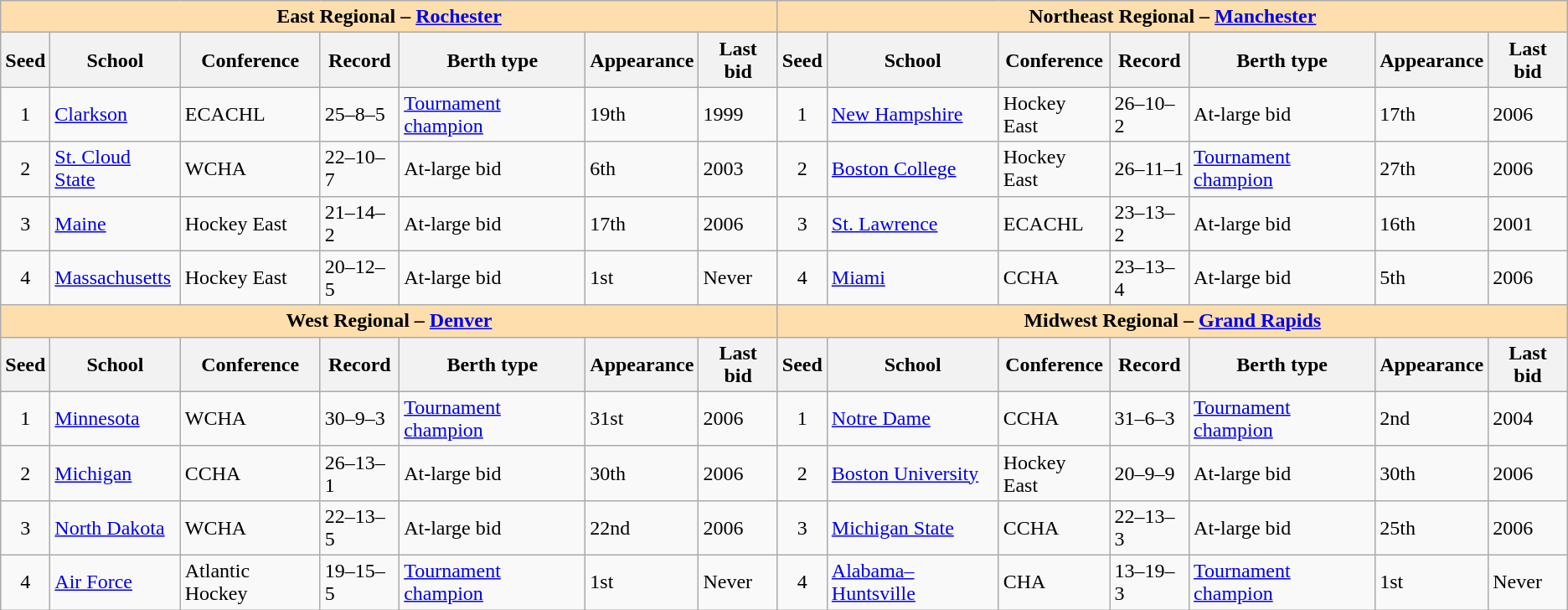<table class="wikitable">
<tr>
<th colspan="7" style="background:#ffdead;">East Regional – <a href='#'>Rochester</a></th>
<th colspan="7" style="background:#ffdead;">Northeast Regional – <a href='#'>Manchester</a></th>
</tr>
<tr>
<th>Seed</th>
<th>School</th>
<th>Conference</th>
<th>Record</th>
<th>Berth type</th>
<th>Appearance</th>
<th>Last bid</th>
<th>Seed</th>
<th>School</th>
<th>Conference</th>
<th>Record</th>
<th>Berth type</th>
<th>Appearance</th>
<th>Last bid</th>
</tr>
<tr>
<td align=center>1</td>
<td><a href='#'>Clarkson</a></td>
<td>ECACHL</td>
<td>25–8–5</td>
<td><a href='#'>Tournament champion</a></td>
<td>19th</td>
<td>1999</td>
<td align=center>1</td>
<td><a href='#'>New Hampshire</a></td>
<td>Hockey East</td>
<td>26–10–2</td>
<td>At-large bid</td>
<td>17th</td>
<td>2006</td>
</tr>
<tr>
<td align=center>2</td>
<td><a href='#'>St. Cloud State</a></td>
<td>WCHA</td>
<td>22–10–7</td>
<td>At-large bid</td>
<td>6th</td>
<td>2003</td>
<td align=center>2</td>
<td><a href='#'>Boston College</a></td>
<td>Hockey East</td>
<td>26–11–1</td>
<td><a href='#'>Tournament champion</a></td>
<td>27th</td>
<td>2006</td>
</tr>
<tr>
<td align=center>3</td>
<td><a href='#'>Maine</a></td>
<td>Hockey East</td>
<td>21–14–2</td>
<td>At-large bid</td>
<td>17th</td>
<td>2006</td>
<td align=center>3</td>
<td><a href='#'>St. Lawrence</a></td>
<td>ECACHL</td>
<td>23–13–2</td>
<td>At-large bid</td>
<td>16th</td>
<td>2001</td>
</tr>
<tr>
<td align=center>4</td>
<td><a href='#'>Massachusetts</a></td>
<td>Hockey East</td>
<td>20–12–5</td>
<td>At-large bid</td>
<td>1st</td>
<td>Never</td>
<td align=center>4</td>
<td><a href='#'>Miami</a></td>
<td>CCHA</td>
<td>23–13–4</td>
<td>At-large bid</td>
<td>5th</td>
<td>2006</td>
</tr>
<tr>
<th colspan="7" style="background:#ffdead;">West Regional – <a href='#'>Denver</a></th>
<th colspan="7" style="background:#ffdead;">Midwest Regional – <a href='#'>Grand Rapids</a></th>
</tr>
<tr>
<th>Seed</th>
<th>School</th>
<th>Conference</th>
<th>Record</th>
<th>Berth type</th>
<th>Appearance</th>
<th>Last bid</th>
<th>Seed</th>
<th>School</th>
<th>Conference</th>
<th>Record</th>
<th>Berth type</th>
<th>Appearance</th>
<th>Last bid</th>
</tr>
<tr>
<td align=center>1</td>
<td><a href='#'>Minnesota</a></td>
<td>WCHA</td>
<td>30–9–3</td>
<td><a href='#'>Tournament champion</a></td>
<td>31st</td>
<td>2006</td>
<td align=center>1</td>
<td><a href='#'>Notre Dame</a></td>
<td>CCHA</td>
<td>31–6–3</td>
<td><a href='#'>Tournament champion</a></td>
<td>2nd</td>
<td>2004</td>
</tr>
<tr>
<td align=center>2</td>
<td><a href='#'>Michigan</a></td>
<td>CCHA</td>
<td>26–13–1</td>
<td>At-large bid</td>
<td>30th</td>
<td>2006</td>
<td align=center>2</td>
<td><a href='#'>Boston University</a></td>
<td>Hockey East</td>
<td>20–9–9</td>
<td>At-large bid</td>
<td>30th</td>
<td>2006</td>
</tr>
<tr>
<td align=center>3</td>
<td><a href='#'>North Dakota</a></td>
<td>WCHA</td>
<td>22–13–5</td>
<td>At-large bid</td>
<td>22nd</td>
<td>2006</td>
<td align=center>3</td>
<td><a href='#'>Michigan State</a></td>
<td>CCHA</td>
<td>22–13–3</td>
<td>At-large bid</td>
<td>25th</td>
<td>2006</td>
</tr>
<tr>
<td align=center>4</td>
<td><a href='#'>Air Force</a></td>
<td>Atlantic Hockey</td>
<td>19–15–5</td>
<td><a href='#'>Tournament champion</a></td>
<td>1st</td>
<td>Never</td>
<td align=center>4</td>
<td><a href='#'>Alabama–Huntsville</a></td>
<td>CHA</td>
<td>13–19–3</td>
<td><a href='#'>Tournament champion</a></td>
<td>1st</td>
<td>Never</td>
</tr>
</table>
